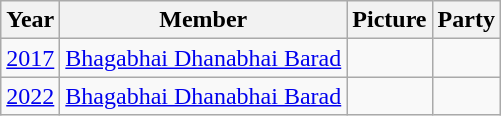<table class="wikitable sortable">
<tr>
<th>Year</th>
<th>Member</th>
<th>Picture</th>
<th colspan="2">Party</th>
</tr>
<tr>
<td><a href='#'>2017</a></td>
<td><a href='#'>Bhagabhai Dhanabhai Barad</a></td>
<td></td>
<td></td>
</tr>
<tr>
<td><a href='#'>2022</a></td>
<td><a href='#'>Bhagabhai Dhanabhai Barad</a></td>
<td></td>
<td></td>
</tr>
</table>
